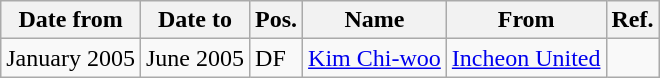<table class="wikitable">
<tr>
<th>Date from</th>
<th>Date to</th>
<th>Pos.</th>
<th>Name</th>
<th>From</th>
<th>Ref.</th>
</tr>
<tr>
<td>January 2005</td>
<td>June 2005</td>
<td>DF</td>
<td> <a href='#'>Kim Chi-woo</a></td>
<td> <a href='#'>Incheon United</a></td>
<td></td>
</tr>
</table>
